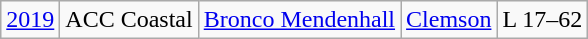<table class="wikitable">
<tr>
<td><a href='#'>2019</a></td>
<td>ACC Coastal</td>
<td><a href='#'>Bronco Mendenhall</a></td>
<td><a href='#'>Clemson</a></td>
<td>L 17–62</td>
</tr>
</table>
